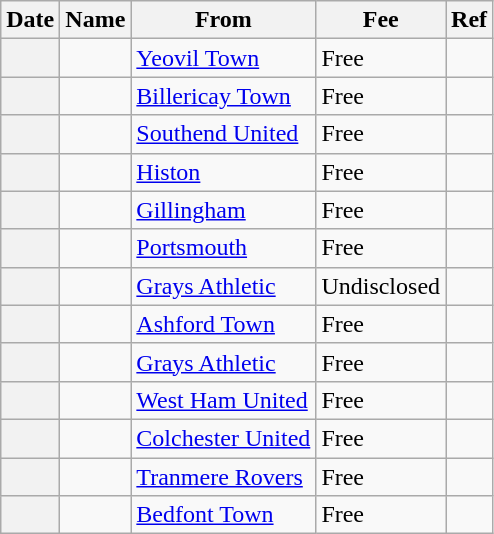<table class="wikitable sortable plainrowheaders">
<tr>
<th scope=col>Date</th>
<th scope=col>Name</th>
<th scope=col>From</th>
<th scope=col>Fee</th>
<th scope=col class=unsortable>Ref</th>
</tr>
<tr>
<th scope=row></th>
<td></td>
<td><a href='#'>Yeovil Town</a></td>
<td>Free</td>
<td></td>
</tr>
<tr>
<th scope=row></th>
<td></td>
<td><a href='#'>Billericay Town</a></td>
<td>Free</td>
<td></td>
</tr>
<tr>
<th scope=row></th>
<td></td>
<td><a href='#'>Southend United</a></td>
<td>Free</td>
<td></td>
</tr>
<tr>
<th scope=row></th>
<td></td>
<td><a href='#'>Histon</a></td>
<td>Free</td>
<td></td>
</tr>
<tr>
<th scope=row></th>
<td></td>
<td><a href='#'>Gillingham</a></td>
<td>Free</td>
<td></td>
</tr>
<tr>
<th scope=row></th>
<td></td>
<td><a href='#'>Portsmouth</a></td>
<td>Free</td>
<td></td>
</tr>
<tr>
<th scope=row></th>
<td></td>
<td><a href='#'>Grays Athletic</a></td>
<td>Undisclosed</td>
<td></td>
</tr>
<tr>
<th scope=row></th>
<td></td>
<td><a href='#'>Ashford Town</a></td>
<td>Free</td>
<td></td>
</tr>
<tr>
<th scope=row></th>
<td></td>
<td><a href='#'>Grays Athletic</a></td>
<td>Free</td>
<td></td>
</tr>
<tr>
<th scope=row></th>
<td></td>
<td><a href='#'>West Ham United</a></td>
<td>Free</td>
<td></td>
</tr>
<tr>
<th scope=row></th>
<td></td>
<td><a href='#'>Colchester United</a></td>
<td>Free</td>
<td></td>
</tr>
<tr>
<th scope=row></th>
<td></td>
<td><a href='#'>Tranmere Rovers</a></td>
<td>Free</td>
<td></td>
</tr>
<tr>
<th scope=row></th>
<td></td>
<td><a href='#'>Bedfont Town</a></td>
<td>Free</td>
<td></td>
</tr>
</table>
